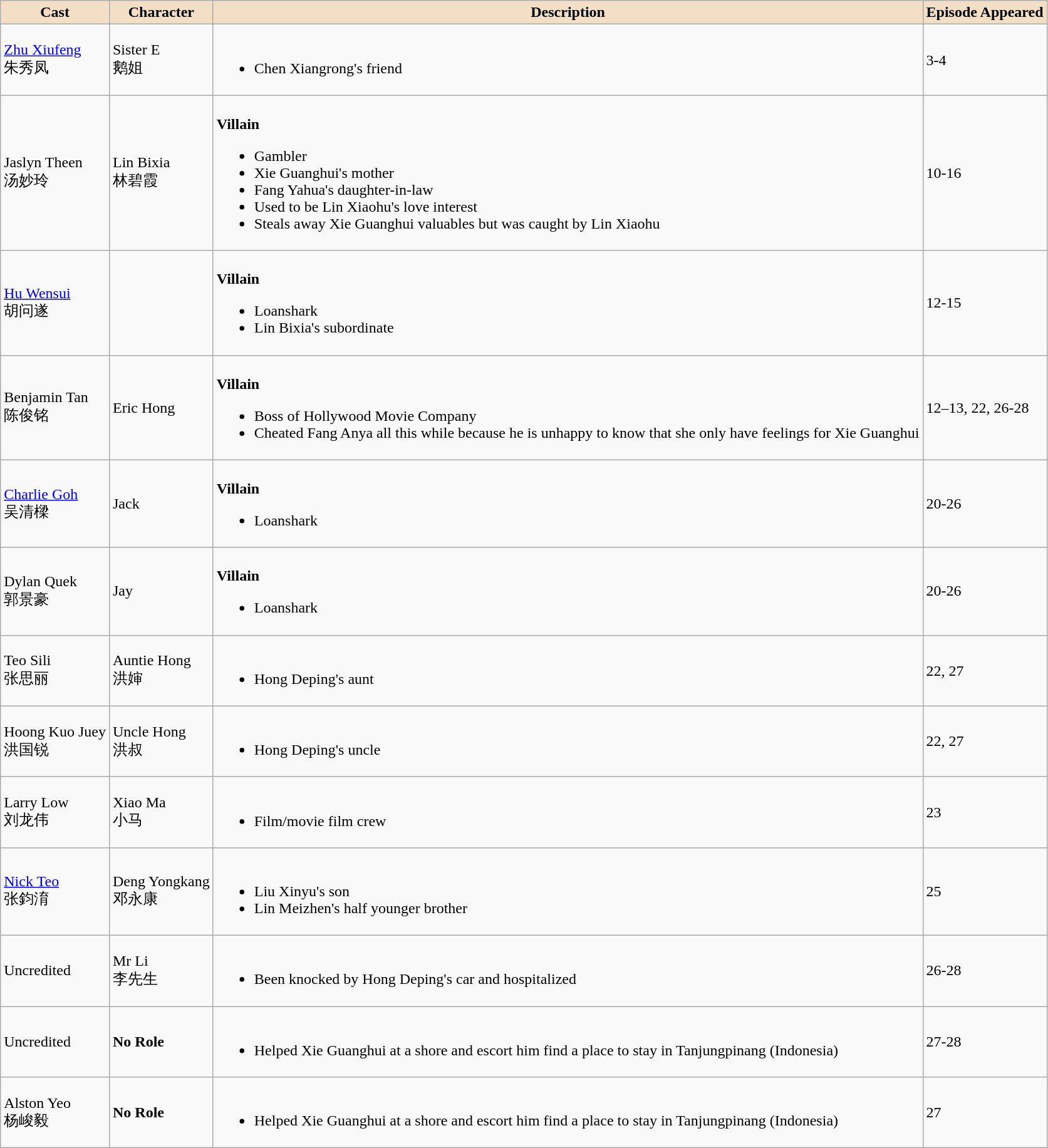<table class="wikitable">
<tr>
<th style="background:#f2dfc6">Cast</th>
<th style="background:#f2dfc6">Character</th>
<th style="background:#f2dfc6">Description</th>
<th style="background:#f2dfc6">Episode Appeared</th>
</tr>
<tr>
<td><a href='#'>Zhu Xiufeng</a> <br> 朱秀凤</td>
<td>Sister E <br> 鹅姐</td>
<td><br><ul><li>Chen Xiangrong's friend</li></ul></td>
<td>3-4</td>
</tr>
<tr>
<td>Jaslyn Theen <br> 汤妙玲</td>
<td>Lin Bixia <br> 林碧霞</td>
<td><br><strong>Villain</strong><ul><li>Gambler</li><li>Xie Guanghui's mother</li><li>Fang Yahua's daughter-in-law</li><li>Used to be Lin Xiaohu's love interest</li><li>Steals away Xie Guanghui valuables but was caught by Lin Xiaohu</li></ul></td>
<td>10-16</td>
</tr>
<tr>
<td><a href='#'>Hu Wensui</a> <br> 胡问遂</td>
<td></td>
<td><br><strong>Villain</strong><ul><li>Loanshark</li><li>Lin Bixia's subordinate</li></ul></td>
<td>12-15</td>
</tr>
<tr>
<td>Benjamin Tan <br> 陈俊铭</td>
<td>Eric Hong</td>
<td><br><strong>Villain</strong><ul><li>Boss of Hollywood Movie Company</li><li>Cheated Fang Anya all this while because he is unhappy to know that she only have feelings for Xie Guanghui</li></ul></td>
<td>12–13, 22, 26-28</td>
</tr>
<tr>
<td><a href='#'>Charlie Goh</a> <br> 吴清樑</td>
<td>Jack</td>
<td><br><strong>Villain</strong><ul><li>Loanshark</li></ul></td>
<td>20-26</td>
</tr>
<tr>
<td>Dylan Quek <br> 郭景豪</td>
<td>Jay</td>
<td><br><strong>Villain</strong><ul><li>Loanshark</li></ul></td>
<td>20-26</td>
</tr>
<tr>
<td>Teo Sili <br> 张思丽</td>
<td>Auntie Hong <br> 洪婶</td>
<td><br><ul><li>Hong Deping's aunt</li></ul></td>
<td>22, 27</td>
</tr>
<tr>
<td>Hoong Kuo Juey <br> 洪国锐</td>
<td>Uncle Hong <br> 洪叔</td>
<td><br><ul><li>Hong Deping's uncle</li></ul></td>
<td>22, 27</td>
</tr>
<tr>
<td>Larry Low <br> 刘龙伟</td>
<td>Xiao Ma <br> 小马</td>
<td><br><ul><li>Film/movie film crew</li></ul></td>
<td>23</td>
</tr>
<tr>
<td><a href='#'>Nick Teo</a> <br> 张鈞淯</td>
<td>Deng Yongkang <br> 邓永康</td>
<td><br><ul><li>Liu Xinyu's son</li><li>Lin Meizhen's half younger brother</li></ul></td>
<td>25</td>
</tr>
<tr>
<td>Uncredited</td>
<td>Mr Li <br> 李先生</td>
<td><br><ul><li>Been knocked by Hong Deping's car and hospitalized</li></ul></td>
<td>26-28</td>
</tr>
<tr>
<td>Uncredited</td>
<td><strong>No Role</strong></td>
<td><br><ul><li>Helped Xie Guanghui at a shore and escort him find a place to stay in Tanjungpinang (Indonesia)</li></ul></td>
<td>27-28</td>
</tr>
<tr>
<td>Alston Yeo <br> 杨峻毅</td>
<td><strong>No Role</strong></td>
<td><br><ul><li>Helped Xie Guanghui at a shore and escort him find a place to stay in Tanjungpinang (Indonesia)</li></ul></td>
<td>27</td>
</tr>
</table>
